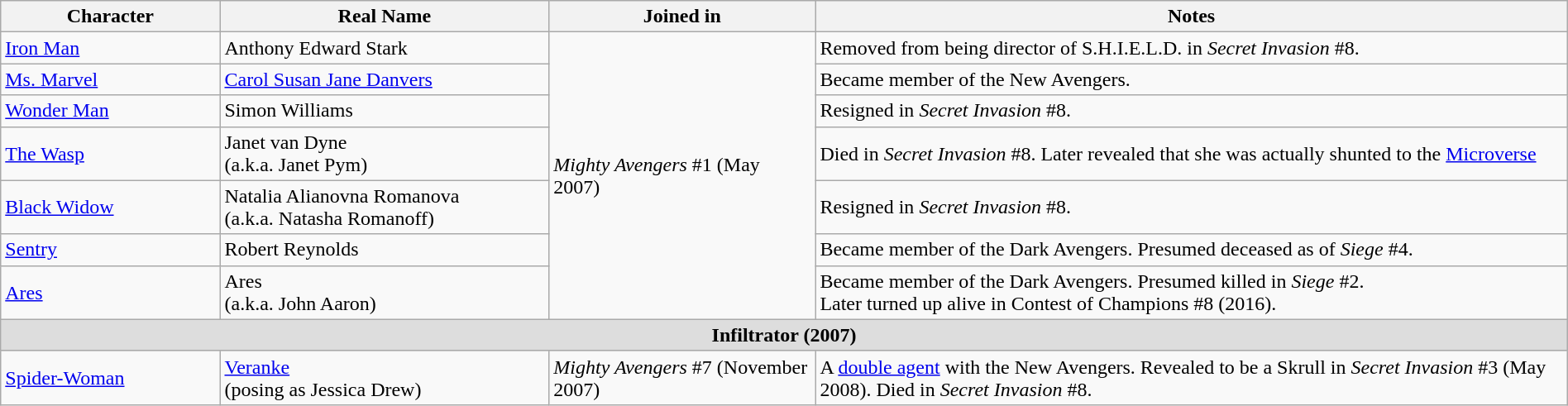<table class="wikitable" style="width:100%;">
<tr>
<th width=14%>Character</th>
<th width=21%>Real Name</th>
<th width=17%>Joined in</th>
<th width=48%>Notes</th>
</tr>
<tr>
<td><a href='#'>Iron Man</a></td>
<td>Anthony Edward Stark</td>
<td rowspan="7"><em>Mighty Avengers</em> #1 (May 2007)</td>
<td>Removed from being director of S.H.I.E.L.D. in <em>Secret Invasion</em> #8.</td>
</tr>
<tr>
<td><a href='#'>Ms. Marvel</a></td>
<td><a href='#'>Carol Susan Jane Danvers</a></td>
<td>Became member of the New Avengers.</td>
</tr>
<tr>
<td><a href='#'>Wonder Man</a></td>
<td>Simon Williams</td>
<td>Resigned in <em>Secret Invasion</em> #8.</td>
</tr>
<tr>
<td><a href='#'>The Wasp</a></td>
<td>Janet van Dyne<br>(a.k.a. Janet Pym)</td>
<td>Died in <em>Secret Invasion</em> #8. Later revealed that she was actually shunted to the <a href='#'>Microverse</a></td>
</tr>
<tr>
<td><a href='#'>Black Widow</a></td>
<td>Natalia Alianovna Romanova<br>(a.k.a. Natasha Romanoff)</td>
<td>Resigned in <em>Secret Invasion</em> #8.</td>
</tr>
<tr>
<td><a href='#'>Sentry</a></td>
<td>Robert Reynolds</td>
<td>Became member of the Dark Avengers. Presumed deceased as of <em>Siege</em> #4.</td>
</tr>
<tr>
<td><a href='#'>Ares</a></td>
<td>Ares<br>(a.k.a. John Aaron)</td>
<td>Became member of the Dark Avengers. Presumed killed in <em>Siege</em> #2.<br>Later turned up alive in Contest of Champions #8 (2016).
<br></td>
</tr>
<tr style="background:#ddd;">
<td colspan="4" style="text-align:center;"><strong>Infiltrator (2007)</strong></td>
</tr>
<tr>
<td><a href='#'>Spider-Woman</a></td>
<td><a href='#'>Veranke</a><br>(posing as Jessica Drew)</td>
<td><em>Mighty Avengers</em> #7 (November 2007)</td>
<td>A <a href='#'>double agent</a> with the New Avengers. Revealed to be a Skrull in <em>Secret Invasion</em> #3 (May 2008). Died in <em>Secret Invasion</em> #8.</td>
</tr>
</table>
